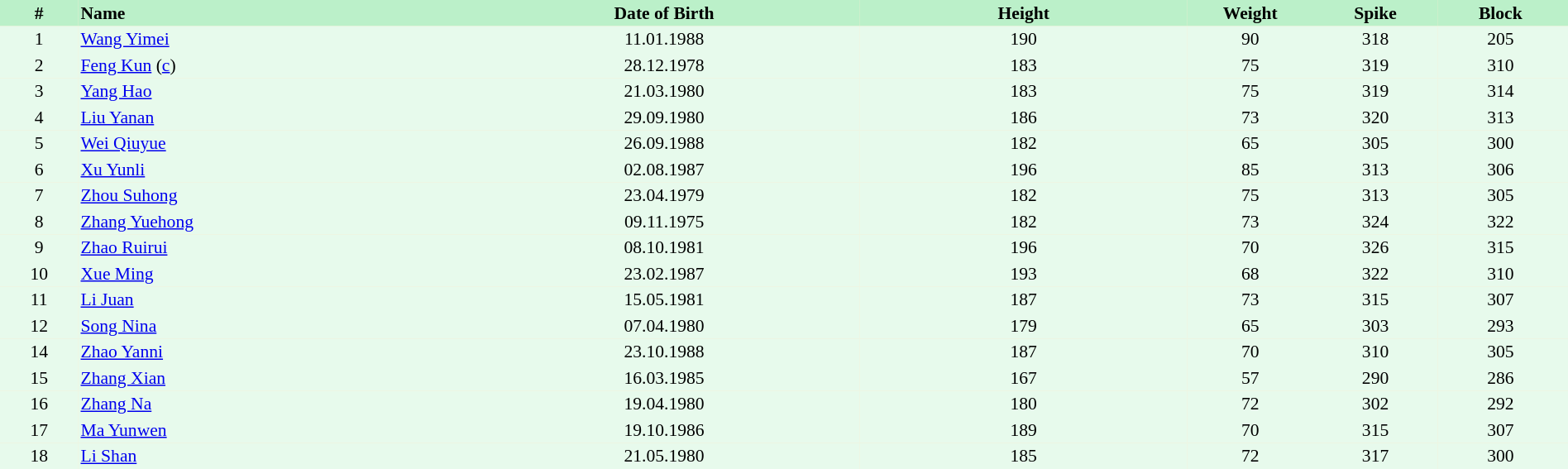<table border=0 cellpadding=2 cellspacing=0  |- bgcolor=#FFECCE style="text-align:center; font-size:90%;" width=100%>
<tr bgcolor=#BBF0C9>
<th width=5%>#</th>
<th width=25% align=left>Name</th>
<th width=25%>Date of Birth</th>
<th width=21%>Height</th>
<th width=8%>Weight</th>
<th width=8%>Spike</th>
<th width=8%>Block</th>
<th></th>
</tr>
<tr bgcolor=#E7FAEC>
<td>1</td>
<td align=left><a href='#'>Wang Yimei</a></td>
<td>11.01.1988</td>
<td>190</td>
<td>90</td>
<td>318</td>
<td>205</td>
<td></td>
</tr>
<tr bgcolor=#E7FAEC>
<td>2</td>
<td align=left><a href='#'>Feng Kun</a> (<a href='#'>c</a>)</td>
<td>28.12.1978</td>
<td>183</td>
<td>75</td>
<td>319</td>
<td>310</td>
<td></td>
</tr>
<tr bgcolor=#E7FAEC>
<td>3</td>
<td align=left><a href='#'>Yang Hao</a></td>
<td>21.03.1980</td>
<td>183</td>
<td>75</td>
<td>319</td>
<td>314</td>
<td></td>
</tr>
<tr bgcolor=#E7FAEC>
<td>4</td>
<td align=left><a href='#'>Liu Yanan</a></td>
<td>29.09.1980</td>
<td>186</td>
<td>73</td>
<td>320</td>
<td>313</td>
<td></td>
</tr>
<tr bgcolor=#E7FAEC>
<td>5</td>
<td align=left><a href='#'>Wei Qiuyue</a></td>
<td>26.09.1988</td>
<td>182</td>
<td>65</td>
<td>305</td>
<td>300</td>
<td></td>
</tr>
<tr bgcolor=#E7FAEC>
<td>6</td>
<td align=left><a href='#'>Xu Yunli</a></td>
<td>02.08.1987</td>
<td>196</td>
<td>85</td>
<td>313</td>
<td>306</td>
<td></td>
</tr>
<tr bgcolor=#E7FAEC>
<td>7</td>
<td align=left><a href='#'>Zhou Suhong</a></td>
<td>23.04.1979</td>
<td>182</td>
<td>75</td>
<td>313</td>
<td>305</td>
<td></td>
</tr>
<tr bgcolor=#E7FAEC>
<td>8</td>
<td align=left><a href='#'>Zhang Yuehong</a></td>
<td>09.11.1975</td>
<td>182</td>
<td>73</td>
<td>324</td>
<td>322</td>
<td></td>
</tr>
<tr bgcolor=#E7FAEC>
<td>9</td>
<td align=left><a href='#'>Zhao Ruirui</a></td>
<td>08.10.1981</td>
<td>196</td>
<td>70</td>
<td>326</td>
<td>315</td>
<td></td>
</tr>
<tr bgcolor=#E7FAEC>
<td>10</td>
<td align=left><a href='#'>Xue Ming</a></td>
<td>23.02.1987</td>
<td>193</td>
<td>68</td>
<td>322</td>
<td>310</td>
<td></td>
</tr>
<tr bgcolor=#E7FAEC>
<td>11</td>
<td align=left><a href='#'>Li Juan</a></td>
<td>15.05.1981</td>
<td>187</td>
<td>73</td>
<td>315</td>
<td>307</td>
<td></td>
</tr>
<tr bgcolor=#E7FAEC>
<td>12</td>
<td align=left><a href='#'>Song Nina</a></td>
<td>07.04.1980</td>
<td>179</td>
<td>65</td>
<td>303</td>
<td>293</td>
<td></td>
</tr>
<tr bgcolor=#E7FAEC>
<td>14</td>
<td align=left><a href='#'>Zhao Yanni</a></td>
<td>23.10.1988</td>
<td>187</td>
<td>70</td>
<td>310</td>
<td>305</td>
<td></td>
</tr>
<tr bgcolor=#E7FAEC>
<td>15</td>
<td align=left><a href='#'>Zhang Xian</a></td>
<td>16.03.1985</td>
<td>167</td>
<td>57</td>
<td>290</td>
<td>286</td>
<td></td>
</tr>
<tr bgcolor=#E7FAEC>
<td>16</td>
<td align=left><a href='#'>Zhang Na</a></td>
<td>19.04.1980</td>
<td>180</td>
<td>72</td>
<td>302</td>
<td>292</td>
<td></td>
</tr>
<tr bgcolor=#E7FAEC>
<td>17</td>
<td align=left><a href='#'>Ma Yunwen</a></td>
<td>19.10.1986</td>
<td>189</td>
<td>70</td>
<td>315</td>
<td>307</td>
<td></td>
</tr>
<tr bgcolor=#E7FAEC>
<td>18</td>
<td align=left><a href='#'>Li Shan</a></td>
<td>21.05.1980</td>
<td>185</td>
<td>72</td>
<td>317</td>
<td>300</td>
<td></td>
</tr>
</table>
